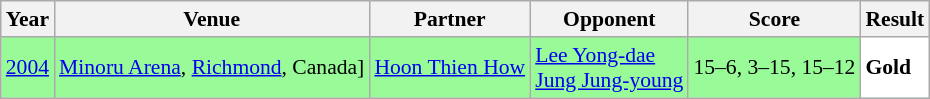<table class="sortable wikitable" style="font-size: 90%;">
<tr>
<th>Year</th>
<th>Venue</th>
<th>Partner</th>
<th>Opponent</th>
<th>Score</th>
<th>Result</th>
</tr>
<tr style="background:#98FB98">
<td align="center"><a href='#'>2004</a></td>
<td align="left"><a href='#'>Minoru Arena</a>, <a href='#'>Richmond</a>, Canada]</td>
<td align="left"> <a href='#'>Hoon Thien How</a></td>
<td align="left"> <a href='#'>Lee Yong-dae</a><br> <a href='#'>Jung Jung-young</a></td>
<td align="left">15–6, 3–15, 15–12</td>
<td style="text-align:left; background:white"> <strong>Gold</strong></td>
</tr>
</table>
